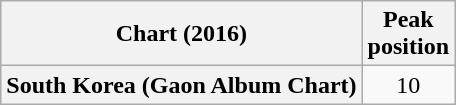<table class="wikitable sortable plainrowheaders" style="text-align:center;">
<tr>
<th>Chart (2016)</th>
<th>Peak<br>position</th>
</tr>
<tr>
<th scope="row">South Korea (Gaon Album Chart)</th>
<td>10</td>
</tr>
</table>
